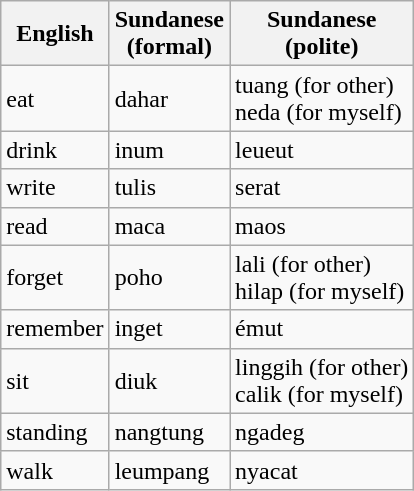<table class="wikitable">
<tr>
<th>English</th>
<th>Sundanese <br>(formal)</th>
<th>Sundanese <br>(polite)</th>
</tr>
<tr>
<td>eat</td>
<td>dahar</td>
<td>tuang (for other)<br>neda (for myself)</td>
</tr>
<tr>
<td>drink</td>
<td>inum</td>
<td>leueut</td>
</tr>
<tr>
<td>write</td>
<td>tulis</td>
<td>serat</td>
</tr>
<tr>
<td>read</td>
<td>maca</td>
<td>maos</td>
</tr>
<tr>
<td>forget</td>
<td>poho</td>
<td>lali (for other)<br>hilap (for myself)</td>
</tr>
<tr>
<td>remember</td>
<td>inget</td>
<td>émut</td>
</tr>
<tr>
<td>sit</td>
<td>diuk</td>
<td>linggih (for other)<br>calik (for myself)</td>
</tr>
<tr>
<td>standing</td>
<td>nangtung</td>
<td>ngadeg</td>
</tr>
<tr>
<td>walk</td>
<td>leumpang</td>
<td>nyacat</td>
</tr>
</table>
